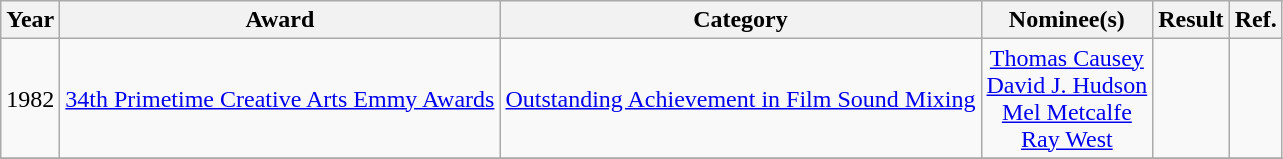<table class="wikitable sortable plainrowheaders" style="text-align:center;">
<tr>
<th>Year</th>
<th>Award</th>
<th>Category</th>
<th>Nominee(s)</th>
<th>Result</th>
<th>Ref.</th>
</tr>
<tr>
<td>1982</td>
<td><a href='#'>34th Primetime Creative Arts Emmy Awards</a></td>
<td><a href='#'>Outstanding Achievement in Film Sound Mixing</a></td>
<td><a href='#'>Thomas Causey</a> <br> <a href='#'>David J. Hudson</a> <br> <a href='#'>Mel Metcalfe</a> <br> <a href='#'>Ray West</a></td>
<td></td>
<td></td>
</tr>
<tr>
</tr>
</table>
